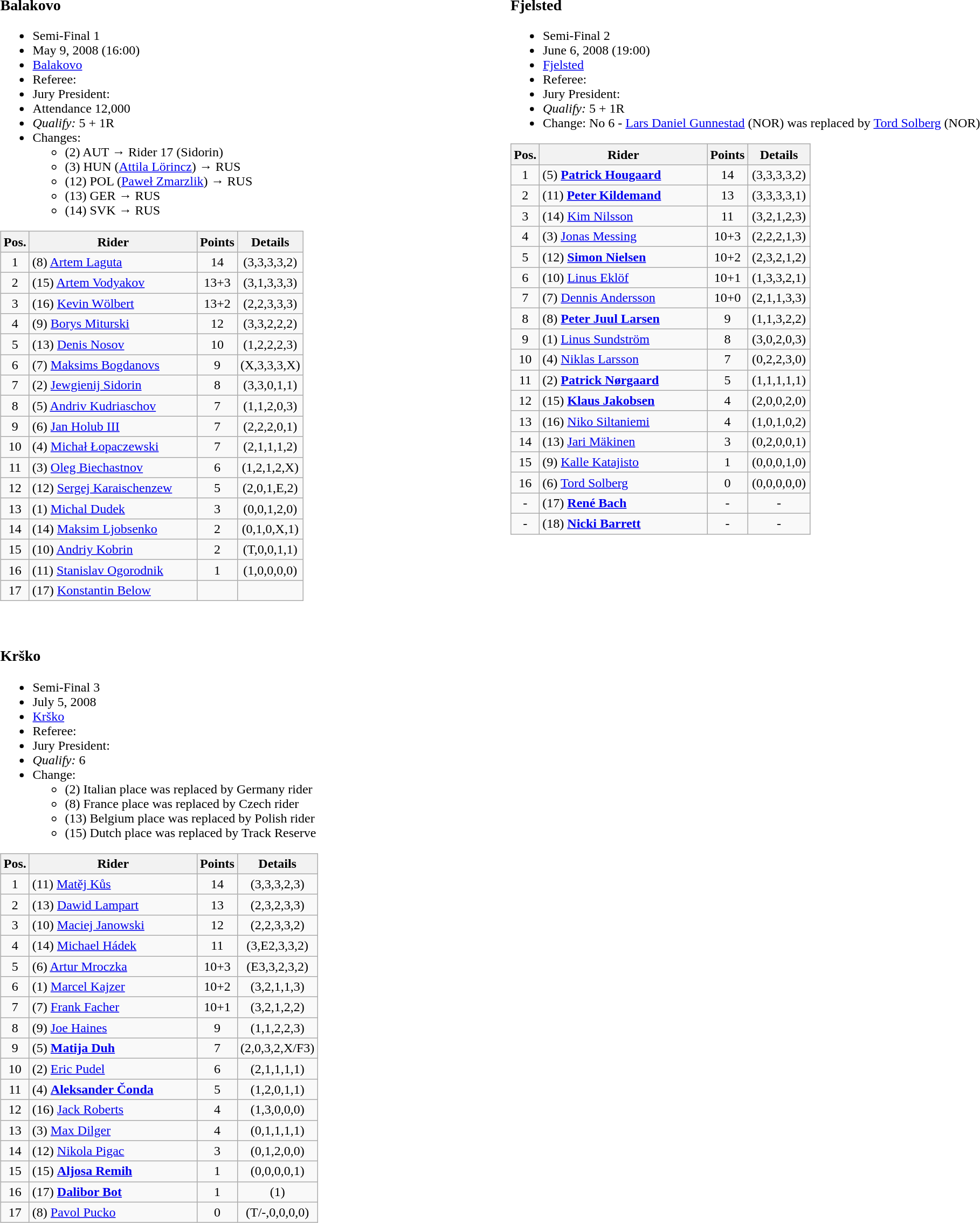<table width=100%>
<tr>
<td width=50% valign=top><br><h3>Balakovo</h3><ul><li>Semi-Final 1</li><li>May 9, 2008 (16:00)</li><li> <a href='#'>Balakovo</a></li><li>Referee:</li><li>Jury President:</li><li>Attendance 12,000</li><li><em>Qualify:</em> 5 + 1R</li><li>Changes:<ul><li>(2) AUT → Rider 17 (Sidorin)</li><li>(3) HUN (<a href='#'>Attila Lörincz</a>) → RUS</li><li>(12) POL (<a href='#'>Paweł Zmarzlik</a>) → RUS</li><li>(13) GER → RUS</li><li>(14) SVK → RUS</li></ul></li></ul><table class=wikitable>
<tr>
<th width=25px>Pos.</th>
<th width=200px>Rider</th>
<th width=40px>Points</th>
<th width=70px>Details</th>
</tr>
<tr align=center >
<td>1</td>
<td align=left> (8) <a href='#'>Artem Laguta</a></td>
<td>14</td>
<td>(3,3,3,3,2)</td>
</tr>
<tr align=center >
<td>2</td>
<td align=left> (15) <a href='#'>Artem Vodyakov</a></td>
<td>13+3</td>
<td>(3,1,3,3,3)</td>
</tr>
<tr align=center >
<td>3</td>
<td align=left> (16) <a href='#'>Kevin Wölbert</a></td>
<td>13+2</td>
<td>(2,2,3,3,3)</td>
</tr>
<tr align=center >
<td>4</td>
<td align=left> (9) <a href='#'>Borys Miturski</a></td>
<td>12</td>
<td>(3,3,2,2,2)</td>
</tr>
<tr align=center >
<td>5</td>
<td align=left> (13) <a href='#'>Denis Nosov</a></td>
<td>10</td>
<td>(1,2,2,2,3)</td>
</tr>
<tr align=center>
<td>6</td>
<td align=left> (7) <a href='#'>Maksims Bogdanovs</a></td>
<td>9</td>
<td>(X,3,3,3,X)</td>
</tr>
<tr align=center>
<td>7</td>
<td align=left> (2) <a href='#'>Jewgienij Sidorin</a></td>
<td>8</td>
<td>(3,3,0,1,1)</td>
</tr>
<tr align=center>
<td>8</td>
<td align=left> (5) <a href='#'>Andriv Kudriaschov</a></td>
<td>7</td>
<td>(1,1,2,0,3)</td>
</tr>
<tr align=center>
<td>9</td>
<td align=left> (6) <a href='#'>Jan Holub III</a></td>
<td>7</td>
<td>(2,2,2,0,1)</td>
</tr>
<tr align=center>
<td>10</td>
<td align=left> (4) <a href='#'>Michał Łopaczewski</a></td>
<td>7</td>
<td>(2,1,1,1,2)</td>
</tr>
<tr align=center>
<td>11</td>
<td align=left> (3) <a href='#'>Oleg Biechastnov</a></td>
<td>6</td>
<td>(1,2,1,2,X)</td>
</tr>
<tr align=center>
<td>12</td>
<td align=left> (12) <a href='#'>Sergej Karaischenzew</a></td>
<td>5</td>
<td>(2,0,1,E,2)</td>
</tr>
<tr align=center>
<td>13</td>
<td align=left> (1) <a href='#'>Michal Dudek</a></td>
<td>3</td>
<td>(0,0,1,2,0)</td>
</tr>
<tr align=center>
<td>14</td>
<td align=left> (14) <a href='#'>Maksim Ljobsenko</a></td>
<td>2</td>
<td>(0,1,0,X,1)</td>
</tr>
<tr align=center>
<td>15</td>
<td align=left> (10) <a href='#'>Andriy Kobrin</a></td>
<td>2</td>
<td>(T,0,0,1,1)</td>
</tr>
<tr align=center>
<td>16</td>
<td align=left> (11) <a href='#'>Stanislav Ogorodnik</a></td>
<td>1</td>
<td>(1,0,0,0,0)</td>
</tr>
<tr align=center>
<td>17</td>
<td align=left> (17) <a href='#'>Konstantin Below</a></td>
<td></td>
<td></td>
</tr>
</table>
</td>
<td width=50% valign=top><br><h3>Fjelsted</h3><ul><li>Semi-Final 2</li><li>June 6, 2008 (19:00)</li><li> <a href='#'>Fjelsted</a></li><li>Referee:</li><li>Jury President:</li><li><em>Qualify:</em> 5 + 1R</li><li>Change: No 6 - <a href='#'>Lars Daniel Gunnestad</a> (NOR) was replaced by <a href='#'>Tord Solberg</a> (NOR)</li></ul><table class=wikitable>
<tr>
<th width=25px>Pos.</th>
<th width=200px>Rider</th>
<th width=40px>Points</th>
<th width=70px>Details</th>
</tr>
<tr align=center >
<td>1</td>
<td align=left> (5) <strong><a href='#'>Patrick Hougaard</a></strong></td>
<td>14</td>
<td>(3,3,3,3,2)</td>
</tr>
<tr align=center >
<td>2</td>
<td align=left> (11) <strong><a href='#'>Peter Kildemand</a></strong></td>
<td>13</td>
<td>(3,3,3,3,1)</td>
</tr>
<tr align=center >
<td>3</td>
<td align=left> (14) <a href='#'>Kim Nilsson</a></td>
<td>11</td>
<td>(3,2,1,2,3)</td>
</tr>
<tr align=center>
<td>4</td>
<td align=left> (3) <a href='#'>Jonas Messing</a></td>
<td>10+3</td>
<td>(2,2,2,1,3)</td>
</tr>
<tr align=center >
<td>5</td>
<td align=left> (12) <strong><a href='#'>Simon Nielsen</a></strong></td>
<td>10+2</td>
<td>(2,3,2,1,2)</td>
</tr>
<tr align=center >
<td>6</td>
<td align=left> (10) <a href='#'>Linus Eklöf</a></td>
<td>10+1</td>
<td>(1,3,3,2,1)</td>
</tr>
<tr align=center>
<td>7</td>
<td align=left > (7) <a href='#'>Dennis Andersson</a></td>
<td>10+0</td>
<td>(2,1,1,3,3)</td>
</tr>
<tr align=center>
<td>8</td>
<td align=left> (8) <strong><a href='#'>Peter Juul Larsen</a></strong></td>
<td>9</td>
<td>(1,1,3,2,2)</td>
</tr>
<tr align=center>
<td>9</td>
<td align=left> (1) <a href='#'>Linus Sundström</a></td>
<td>8</td>
<td>(3,0,2,0,3)</td>
</tr>
<tr align=center>
<td>10</td>
<td align=left> (4) <a href='#'>Niklas Larsson</a></td>
<td>7</td>
<td>(0,2,2,3,0)</td>
</tr>
<tr align=center>
<td>11</td>
<td align=left> (2) <strong><a href='#'>Patrick Nørgaard</a></strong></td>
<td>5</td>
<td>(1,1,1,1,1)</td>
</tr>
<tr align=center>
<td>12</td>
<td align=left> (15) <strong><a href='#'>Klaus Jakobsen</a></strong></td>
<td>4</td>
<td>(2,0,0,2,0)</td>
</tr>
<tr align=center>
<td>13</td>
<td align=left> (16) <a href='#'>Niko Siltaniemi</a></td>
<td>4</td>
<td>(1,0,1,0,2)</td>
</tr>
<tr align=center>
<td>14</td>
<td align=left> (13) <a href='#'>Jari Mäkinen</a></td>
<td>3</td>
<td>(0,2,0,0,1)</td>
</tr>
<tr align=center>
<td>15</td>
<td align=left> (9) <a href='#'>Kalle Katajisto</a></td>
<td>1</td>
<td>(0,0,0,1,0)</td>
</tr>
<tr align=center>
<td>16</td>
<td align=left> (6) <a href='#'>Tord Solberg</a></td>
<td>0</td>
<td>(0,0,0,0,0)</td>
</tr>
<tr align=center>
<td>-</td>
<td align=left> (17) <strong><a href='#'>René Bach</a></strong></td>
<td>-</td>
<td>-</td>
</tr>
<tr align=center>
<td>-</td>
<td align=left> (18) <strong><a href='#'>Nicki Barrett</a></strong></td>
<td>-</td>
<td>-</td>
</tr>
</table>
</td>
</tr>
<tr>
<td valign=top><br><h3>Krško</h3><ul><li>Semi-Final 3</li><li>July 5, 2008</li><li> <a href='#'>Krško</a></li><li>Referee:</li><li>Jury President:</li><li><em>Qualify:</em> 6</li><li>Change:<ul><li>(2) Italian place was replaced by Germany rider</li><li>(8) France place was replaced by Czech rider</li><li>(13) Belgium place was replaced by Polish rider</li><li>(15) Dutch place was replaced by Track Reserve</li></ul></li></ul><table class=wikitable>
<tr>
<th width=25px>Pos.</th>
<th width=200px>Rider</th>
<th width=40px>Points</th>
<th width=70px>Details</th>
</tr>
<tr align=center>
<td>1</td>
<td align=left> (11) <a href='#'>Matěj Kůs</a></td>
<td>14</td>
<td>(3,3,3,2,3)</td>
</tr>
<tr align=center >
<td>2</td>
<td align=left> (13) <a href='#'>Dawid Lampart</a></td>
<td>13</td>
<td>(2,3,2,3,3)</td>
</tr>
<tr align=center >
<td>3</td>
<td align=left> (10) <a href='#'>Maciej Janowski</a></td>
<td>12</td>
<td>(2,2,3,3,2)</td>
</tr>
<tr align=center >
<td>4</td>
<td align=left> (14) <a href='#'>Michael Hádek</a></td>
<td>11</td>
<td>(3,E2,3,3,2)</td>
</tr>
<tr align=center >
<td>5</td>
<td align=left> (6) <a href='#'>Artur Mroczka</a></td>
<td>10+3</td>
<td>(E3,3,2,3,2)</td>
</tr>
<tr align=center >
<td>6</td>
<td align=left> (1) <a href='#'>Marcel Kajzer</a></td>
<td>10+2</td>
<td>(3,2,1,1,3)</td>
</tr>
<tr align=center>
<td>7</td>
<td align=left> (7) <a href='#'>Frank Facher</a></td>
<td>10+1</td>
<td>(3,2,1,2,2)</td>
</tr>
<tr align=center>
<td>8</td>
<td align=left> (9) <a href='#'>Joe Haines</a></td>
<td>9</td>
<td>(1,1,2,2,3)</td>
</tr>
<tr align=center>
<td>9</td>
<td align=left> (5) <strong><a href='#'>Matija Duh</a></strong></td>
<td>7</td>
<td>(2,0,3,2,X/F3)</td>
</tr>
<tr align=center>
<td>10</td>
<td align=left> (2) <a href='#'>Eric Pudel</a></td>
<td>6</td>
<td>(2,1,1,1,1)</td>
</tr>
<tr align=center>
<td>11</td>
<td align=left> (4) <strong><a href='#'>Aleksander Čonda</a></strong></td>
<td>5</td>
<td>(1,2,0,1,1)</td>
</tr>
<tr align=center>
<td>12</td>
<td align=left> (16) <a href='#'>Jack Roberts</a></td>
<td>4</td>
<td>(1,3,0,0,0)</td>
</tr>
<tr align=center>
<td>13</td>
<td align=left> (3) <a href='#'>Max Dilger</a></td>
<td>4</td>
<td>(0,1,1,1,1)</td>
</tr>
<tr align=center>
<td>14</td>
<td align=left> (12) <a href='#'>Nikola Pigac</a></td>
<td>3</td>
<td>(0,1,2,0,0)</td>
</tr>
<tr align=center>
<td>15</td>
<td align=left> (15) <strong><a href='#'>Aljosa Remih</a></strong></td>
<td>1</td>
<td>(0,0,0,0,1)</td>
</tr>
<tr align=center>
<td>16</td>
<td align=left> (17) <strong><a href='#'>Dalibor Bot</a></strong></td>
<td>1</td>
<td>(1)</td>
</tr>
<tr align=center>
<td>17</td>
<td align=left> (8) <a href='#'>Pavol Pucko</a></td>
<td>0</td>
<td>(T/-,0,0,0,0)</td>
</tr>
</table>
</td>
<td></td>
</tr>
</table>
